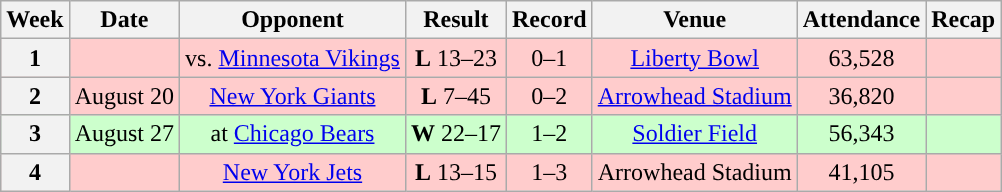<table class="wikitable" style="text-align:center">
<tr>
<th>Week</th>
<th>Date</th>
<th>Opponent</th>
<th>Result</th>
<th>Record</th>
<th>Venue</th>
<th>Attendance</th>
<th>Recap</th>
</tr>
<tr style="background:#fcc">
<th>1</th>
<td></td>
<td>vs. <a href='#'>Minnesota Vikings</a></td>
<td><strong>L</strong> 13–23</td>
<td>0–1</td>
<td><a href='#'>Liberty Bowl</a> </td>
<td>63,528</td>
<td></td>
</tr>
<tr style="background:#fcc">
<th>2</th>
<td>August 20</td>
<td><a href='#'>New York Giants</a></td>
<td><strong>L</strong> 7–45</td>
<td>0–2</td>
<td><a href='#'>Arrowhead Stadium</a></td>
<td>36,820</td>
<td></td>
</tr>
<tr style="background:#cfc">
<th>3</th>
<td>August 27</td>
<td>at <a href='#'>Chicago Bears</a></td>
<td><strong>W</strong> 22–17</td>
<td>1–2</td>
<td><a href='#'>Soldier Field</a></td>
<td>56,343</td>
<td></td>
</tr>
<tr style="background:#fcc">
<th>4</th>
<td></td>
<td><a href='#'>New York Jets</a></td>
<td><strong>L</strong> 13–15 </td>
<td>1–3</td>
<td>Arrowhead Stadium</td>
<td>41,105</td>
<td></td>
</tr>
</table>
